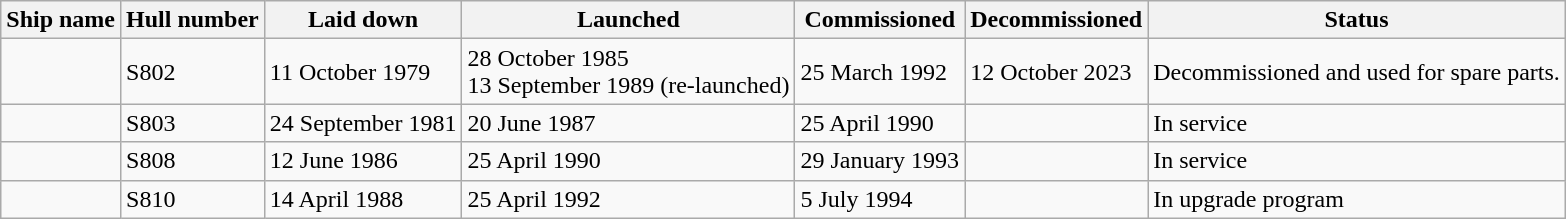<table class="wikitable" border="1">
<tr>
<th>Ship name</th>
<th>Hull number</th>
<th>Laid down</th>
<th>Launched</th>
<th>Commissioned</th>
<th>Decommissioned</th>
<th>Status</th>
</tr>
<tr>
<td></td>
<td>S802</td>
<td>11 October 1979</td>
<td>28 October 1985 <br> 13 September 1989 (re-launched)</td>
<td>25 March 1992</td>
<td>12 October 2023</td>
<td>Decommissioned and used for spare parts.</td>
</tr>
<tr>
<td></td>
<td>S803</td>
<td>24 September 1981</td>
<td>20 June 1987</td>
<td>25 April 1990</td>
<td></td>
<td>In service</td>
</tr>
<tr>
<td></td>
<td>S808</td>
<td>12 June 1986</td>
<td>25 April 1990</td>
<td>29 January 1993</td>
<td></td>
<td>In service</td>
</tr>
<tr>
<td></td>
<td>S810</td>
<td>14 April 1988</td>
<td>25 April 1992</td>
<td>5 July 1994</td>
<td></td>
<td>In upgrade program</td>
</tr>
</table>
